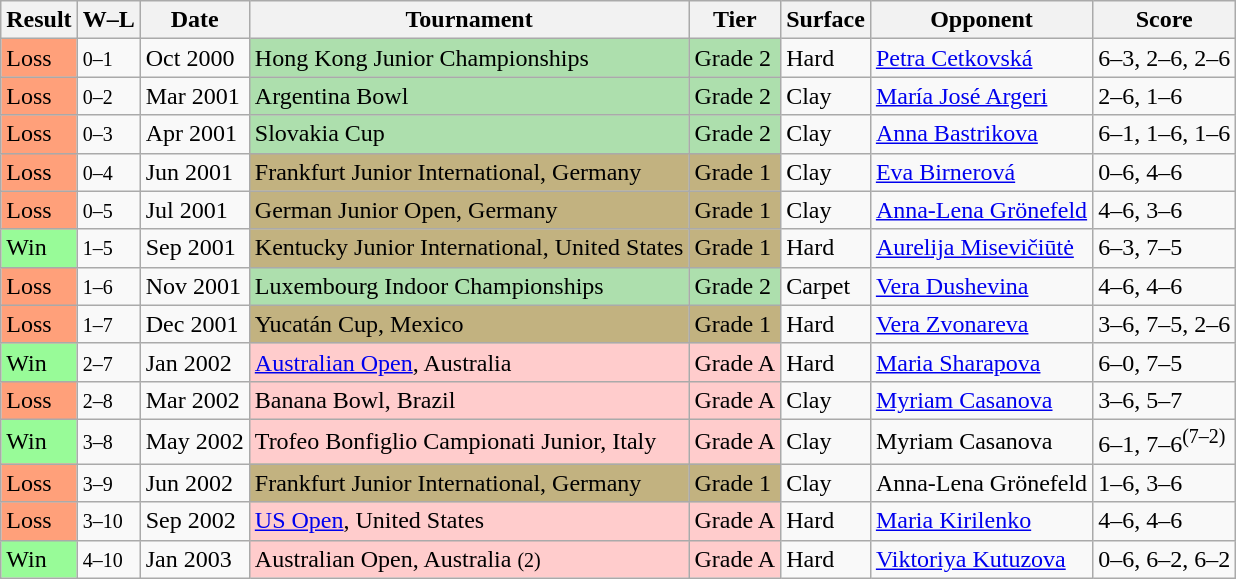<table class="wikitable sortable">
<tr>
<th>Result</th>
<th class="unsortable">W–L</th>
<th>Date</th>
<th>Tournament</th>
<th>Tier</th>
<th>Surface</th>
<th>Opponent</th>
<th class="unsortable">Score</th>
</tr>
<tr>
<td bgcolor=ffa07a>Loss</td>
<td><small>0–1</small></td>
<td>Oct 2000</td>
<td bgcolor=#ADDFAD>Hong Kong Junior Championships</td>
<td bgcolor=#ADDFAD>Grade 2</td>
<td>Hard</td>
<td> <a href='#'>Petra Cetkovská</a></td>
<td>6–3, 2–6, 2–6</td>
</tr>
<tr>
<td bgcolor=ffa07a>Loss</td>
<td><small>0–2</small></td>
<td>Mar 2001</td>
<td bgcolor=#ADDFAD>Argentina Bowl</td>
<td bgcolor=#ADDFAD>Grade 2</td>
<td>Clay</td>
<td> <a href='#'>María José Argeri</a></td>
<td>2–6, 1–6</td>
</tr>
<tr>
<td bgcolor=ffa07a>Loss</td>
<td><small>0–3</small></td>
<td>Apr 2001</td>
<td bgcolor=#ADDFAD>Slovakia Cup</td>
<td bgcolor=#ADDFAD>Grade 2</td>
<td>Clay</td>
<td> <a href='#'>Anna Bastrikova</a></td>
<td>6–1, 1–6, 1–6</td>
</tr>
<tr>
<td bgcolor=ffa07a>Loss</td>
<td><small>0–4</small></td>
<td>Jun 2001</td>
<td bgcolor=#C2B280>Frankfurt Junior International, Germany</td>
<td bgcolor=#C2B280>Grade 1</td>
<td>Clay</td>
<td> <a href='#'>Eva Birnerová</a></td>
<td>0–6, 4–6</td>
</tr>
<tr>
<td bgcolor=ffa07a>Loss</td>
<td><small>0–5</small></td>
<td>Jul 2001</td>
<td bgcolor=#C2B280>German Junior Open, Germany</td>
<td bgcolor=#C2B280>Grade 1</td>
<td>Clay</td>
<td> <a href='#'>Anna-Lena Grönefeld</a></td>
<td>4–6, 3–6</td>
</tr>
<tr>
<td bgcolor=98FB98>Win</td>
<td><small>1–5</small></td>
<td>Sep 2001</td>
<td bgcolor=#C2B280>Kentucky Junior International, United States</td>
<td bgcolor=#C2B280>Grade 1</td>
<td>Hard</td>
<td> <a href='#'>Aurelija Misevičiūtė</a></td>
<td>6–3, 7–5</td>
</tr>
<tr>
<td bgcolor=ffa07a>Loss</td>
<td><small>1–6</small></td>
<td>Nov 2001</td>
<td bgcolor=#ADDFAD>Luxembourg Indoor Championships</td>
<td bgcolor=#ADDFAD>Grade 2</td>
<td>Carpet</td>
<td> <a href='#'>Vera Dushevina</a></td>
<td>4–6, 4–6</td>
</tr>
<tr>
<td bgcolor=ffa07a>Loss</td>
<td><small>1–7</small></td>
<td>Dec 2001</td>
<td bgcolor=#C2B280>Yucatán Cup, Mexico</td>
<td bgcolor=#C2B280>Grade 1</td>
<td>Hard</td>
<td> <a href='#'>Vera Zvonareva</a></td>
<td>3–6, 7–5, 2–6</td>
</tr>
<tr>
<td bgcolor=98FB98>Win</td>
<td><small>2–7</small></td>
<td>Jan 2002</td>
<td bgcolor=#fcc><a href='#'>Australian Open</a>, Australia</td>
<td bgcolor=#fcc>Grade A</td>
<td>Hard</td>
<td> <a href='#'>Maria Sharapova</a></td>
<td>6–0, 7–5</td>
</tr>
<tr>
<td bgcolor=ffa07a>Loss</td>
<td><small>2–8</small></td>
<td>Mar 2002</td>
<td bgcolor=#fcc>Banana Bowl, Brazil</td>
<td bgcolor=#fcc>Grade A</td>
<td>Clay</td>
<td> <a href='#'>Myriam Casanova</a></td>
<td>3–6, 5–7</td>
</tr>
<tr>
<td bgcolor=98FB98>Win</td>
<td><small>3–8</small></td>
<td>May 2002</td>
<td bgcolor=#fcc>Trofeo Bonfiglio Campionati Junior, Italy</td>
<td bgcolor=#fcc>Grade A</td>
<td>Clay</td>
<td> Myriam Casanova</td>
<td>6–1, 7–6<sup>(7–2)</sup></td>
</tr>
<tr>
<td bgcolor=ffa07a>Loss</td>
<td><small>3–9</small></td>
<td>Jun 2002</td>
<td bgcolor=#C2B280>Frankfurt Junior International, Germany</td>
<td bgcolor=#C2B280>Grade 1</td>
<td>Clay</td>
<td> Anna-Lena Grönefeld</td>
<td>1–6, 3–6</td>
</tr>
<tr>
<td bgcolor=ffa07a>Loss</td>
<td><small>3–10</small></td>
<td>Sep 2002</td>
<td bgcolor=#fcc><a href='#'>US Open</a>, United States</td>
<td bgcolor=#fcc>Grade A</td>
<td>Hard</td>
<td> <a href='#'>Maria Kirilenko</a></td>
<td>4–6, 4–6</td>
</tr>
<tr>
<td bgcolor=98FB98>Win</td>
<td><small>4–10</small></td>
<td>Jan 2003</td>
<td bgcolor=#fcc>Australian Open, Australia <small>(2)</small></td>
<td bgcolor=#fcc>Grade A</td>
<td>Hard</td>
<td> <a href='#'>Viktoriya Kutuzova</a></td>
<td>0–6, 6–2, 6–2</td>
</tr>
</table>
